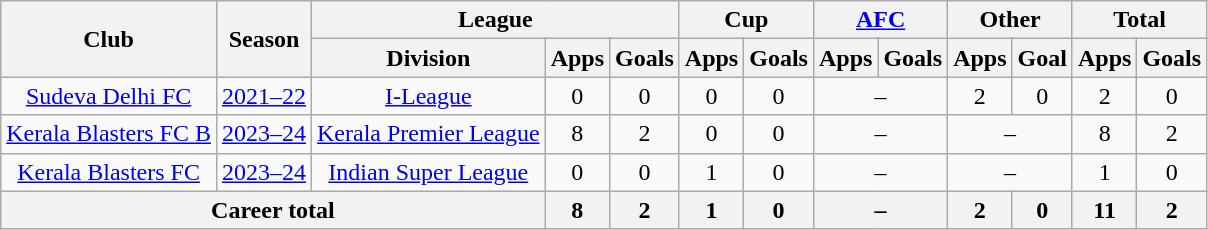<table class="wikitable" style="text-align:center">
<tr>
<th rowspan="2">Club</th>
<th rowspan="2">Season</th>
<th colspan="3">League</th>
<th colspan="2">Cup</th>
<th colspan="2"><a href='#'>AFC</a></th>
<th colspan="2">Other</th>
<th colspan="2">Total</th>
</tr>
<tr>
<th>Division</th>
<th>Apps</th>
<th>Goals</th>
<th>Apps</th>
<th>Goals</th>
<th>Apps</th>
<th>Goals</th>
<th>Apps</th>
<th>Goal</th>
<th>Apps</th>
<th>Goals</th>
</tr>
<tr>
<td rowspan="1"><a href='#'>Sudeva Delhi FC</a></td>
<td><a href='#'>2021–22</a></td>
<td><a href='#'>I-League</a></td>
<td>0</td>
<td>0</td>
<td>0</td>
<td>0</td>
<td colspan="2">–</td>
<td>2</td>
<td>0</td>
<td>2</td>
<td>0</td>
</tr>
<tr>
<td><a href='#'>Kerala Blasters FC B</a></td>
<td><a href='#'>2023–24</a></td>
<td><a href='#'>Kerala Premier League</a></td>
<td>8</td>
<td>2</td>
<td>0</td>
<td>0</td>
<td colspan="2">–</td>
<td colspan="2">–</td>
<td>8</td>
<td>2</td>
</tr>
<tr>
<td rowspan="1"><a href='#'>Kerala Blasters FC</a></td>
<td><a href='#'>2023–24</a></td>
<td><a href='#'>Indian Super League</a></td>
<td>0</td>
<td>0</td>
<td>1</td>
<td>0</td>
<td colspan="2">–</td>
<td colspan="2">–</td>
<td>1</td>
<td>0</td>
</tr>
<tr>
<th colspan="3">Career total</th>
<th>8</th>
<th>2</th>
<th>1</th>
<th>0</th>
<th colspan="2">–</th>
<th>2</th>
<th>0</th>
<th>11</th>
<th>2</th>
</tr>
</table>
